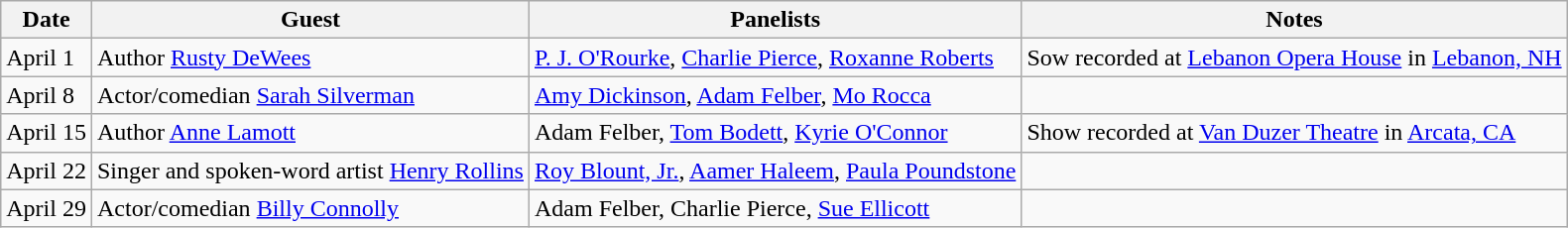<table class="wikitable">
<tr>
<th>Date</th>
<th>Guest</th>
<th>Panelists</th>
<th>Notes</th>
</tr>
<tr>
<td>April 1</td>
<td>Author <a href='#'>Rusty DeWees</a></td>
<td><a href='#'>P. J. O'Rourke</a>, <a href='#'>Charlie Pierce</a>, <a href='#'>Roxanne Roberts</a></td>
<td>Sow recorded at <a href='#'>Lebanon Opera House</a> in <a href='#'>Lebanon, NH</a></td>
</tr>
<tr>
<td>April 8</td>
<td>Actor/comedian <a href='#'>Sarah Silverman</a></td>
<td><a href='#'>Amy Dickinson</a>, <a href='#'>Adam Felber</a>, <a href='#'>Mo Rocca</a></td>
<td></td>
</tr>
<tr>
<td>April 15</td>
<td>Author <a href='#'>Anne Lamott</a></td>
<td>Adam Felber, <a href='#'>Tom Bodett</a>, <a href='#'>Kyrie O'Connor</a></td>
<td>Show recorded at <a href='#'>Van Duzer Theatre</a> in <a href='#'>Arcata, CA</a></td>
</tr>
<tr>
<td>April 22</td>
<td>Singer and spoken-word artist <a href='#'>Henry Rollins</a></td>
<td><a href='#'>Roy Blount, Jr.</a>, <a href='#'>Aamer Haleem</a>, <a href='#'>Paula Poundstone</a></td>
<td></td>
</tr>
<tr>
<td>April 29</td>
<td>Actor/comedian <a href='#'>Billy Connolly</a></td>
<td>Adam Felber, Charlie Pierce, <a href='#'>Sue Ellicott</a></td>
<td></td>
</tr>
</table>
